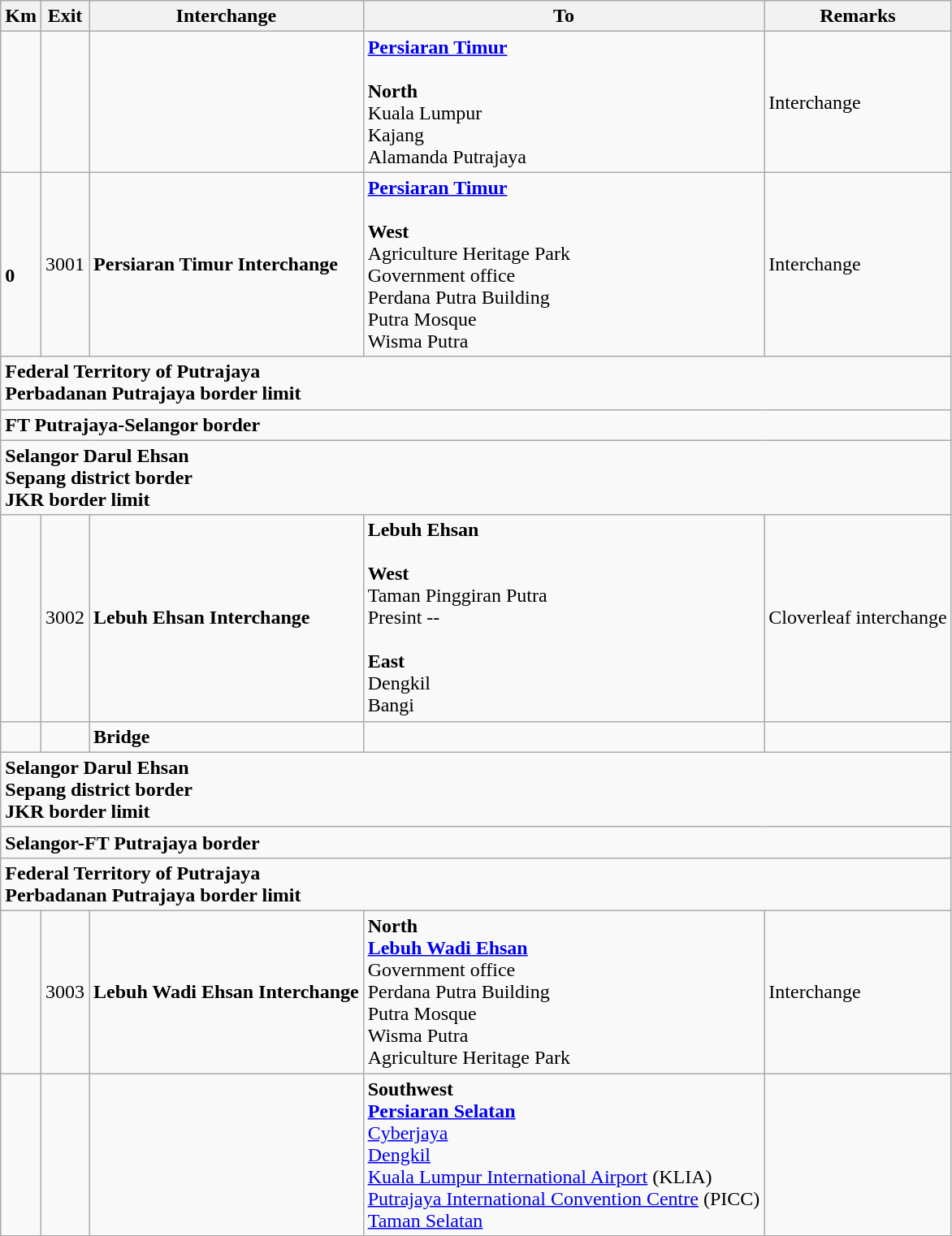<table class="wikitable">
<tr>
<th>Km</th>
<th>Exit</th>
<th>Interchange</th>
<th>To</th>
<th>Remarks</th>
</tr>
<tr>
<td></td>
<td></td>
<td></td>
<td><strong><a href='#'>Persiaran Timur</a></strong><br><br><strong>North</strong><br>  Kuala Lumpur<br> Kajang<br>Alamanda Putrajaya</td>
<td>Interchange</td>
</tr>
<tr>
<td><br><strong>0</strong></td>
<td>3001</td>
<td><strong>Persiaran Timur Interchange</strong></td>
<td><strong><a href='#'>Persiaran Timur</a></strong><br><br><strong>West</strong><br>Agriculture Heritage Park<br>Government office<br>Perdana Putra Building<br>Putra Mosque<br>Wisma Putra</td>
<td>Interchange</td>
</tr>
<tr>
<td style="width:600px" colspan="6" style="text-align:center; background:blue;"><strong><span>Federal Territory of Putrajaya<br>Perbadanan Putrajaya border limit</span></strong></td>
</tr>
<tr>
<td style="width:600px" colspan="6" style="text-align:center; background:yellow;"><strong><span>FT Putrajaya-Selangor border</span></strong></td>
</tr>
<tr>
<td style="width:600px" colspan="6" style="text-align:center; background:blue;"><strong><span>Selangor Darul Ehsan<br>Sepang district border<br>JKR border limit</span></strong></td>
</tr>
<tr>
<td></td>
<td>3002</td>
<td><strong>Lebuh Ehsan Interchange</strong></td>
<td><strong>Lebuh Ehsan</strong><br><br><strong>West</strong><br>Taman Pinggiran Putra<br>Presint --<br><br><strong>East</strong><br> Dengkil<br> Bangi</td>
<td>Cloverleaf interchange</td>
</tr>
<tr>
<td></td>
<td></td>
<td><strong>Bridge</strong></td>
<td></td>
<td></td>
</tr>
<tr>
<td style="width:600px" colspan="6" style="text-align:center; background:blue;"><strong><span>Selangor Darul Ehsan<br>Sepang district border<br>JKR border limit</span></strong></td>
</tr>
<tr>
<td style="width:600px" colspan="6" style="text-align:center; background:yellow;"><strong><span>Selangor-FT Putrajaya border</span></strong></td>
</tr>
<tr>
<td style="width:600px" colspan="6" style="text-align:center; background:blue;"><strong><span>Federal Territory of Putrajaya<br>Perbadanan Putrajaya border limit</span></strong></td>
</tr>
<tr>
<td></td>
<td>3003</td>
<td><strong>Lebuh Wadi Ehsan Interchange</strong></td>
<td><strong>North</strong><br><strong><a href='#'>Lebuh Wadi Ehsan</a></strong><br>Government office<br>Perdana Putra Building<br>Putra Mosque<br>Wisma Putra<br>Agriculture Heritage Park</td>
<td>Interchange</td>
</tr>
<tr>
<td></td>
<td></td>
<td></td>
<td><strong>Southwest</strong><br><strong><a href='#'>Persiaran Selatan</a></strong><br><a href='#'>Cyberjaya</a><br> <a href='#'>Dengkil</a><br> <a href='#'>Kuala Lumpur International Airport</a> (KLIA) <br><a href='#'>Putrajaya International Convention Centre</a> (PICC)<br><a href='#'>Taman Selatan</a></td>
<td></td>
</tr>
</table>
